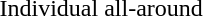<table>
<tr>
<td>Individual all-around</td>
<td></td>
<td></td>
<td></td>
</tr>
</table>
